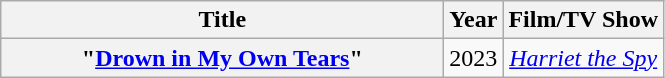<table class="wikitable plainrowheaders" style="text-align:center;">
<tr>
<th scope="col" style="width:18em;">Title</th>
<th scope="col">Year</th>
<th scope="col">Film/TV Show</th>
</tr>
<tr>
<th scope="row">"<a href='#'>Drown in My Own Tears</a>"</th>
<td>2023</td>
<td><em><a href='#'>Harriet the Spy</a></em> </td>
</tr>
</table>
